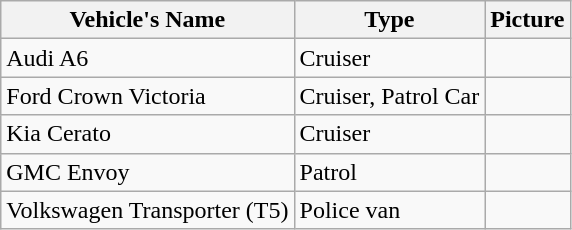<table class="wikitable">
<tr>
<th>Vehicle's Name</th>
<th>Type</th>
<th>Picture</th>
</tr>
<tr>
<td>Audi A6</td>
<td>Cruiser</td>
<td></td>
</tr>
<tr>
<td>Ford Crown Victoria</td>
<td>Cruiser, Patrol Car</td>
<td></td>
</tr>
<tr>
<td>Kia Cerato</td>
<td>Cruiser</td>
<td></td>
</tr>
<tr>
<td>GMC Envoy</td>
<td>Patrol</td>
<td></td>
</tr>
<tr>
<td>Volkswagen Transporter (T5)</td>
<td>Police van</td>
<td></td>
</tr>
</table>
